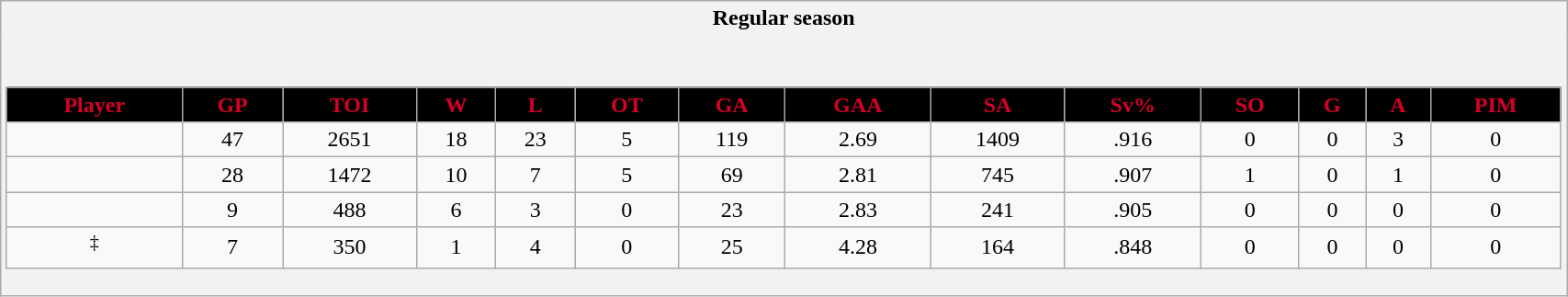<table class="wikitable"  style="width:90%;">
<tr>
<th style="border: 0;">Regular season</th>
</tr>
<tr>
<td style="background: #f2f2f2; border: 0; text-align: center;"><br><table class="wikitable sortable" style="width:100%;">
<tr style="text-align:center; background:#ddd;">
<th style="background:black;color:#d40026;">Player</th>
<th style="background:black;color:#d40026;">GP</th>
<th style="background:black;color:#d40026;">TOI</th>
<th style="background:black;color:#d40026;">W</th>
<th style="background:black;color:#d40026;">L</th>
<th style="background:black;color:#d40026;">OT</th>
<th style="background:black;color:#d40026;">GA</th>
<th style="background:black;color:#d40026;">GAA</th>
<th style="background:black;color:#d40026;">SA</th>
<th style="background:black;color:#d40026;">Sv%</th>
<th style="background:black;color:#d40026;">SO</th>
<th style="background:black;color:#d40026;">G</th>
<th style="background:black;color:#d40026;">A</th>
<th style="background:black;color:#d40026;">PIM</th>
</tr>
<tr align=center>
<td></td>
<td>47</td>
<td>2651</td>
<td>18</td>
<td>23</td>
<td>5</td>
<td>119</td>
<td>2.69</td>
<td>1409</td>
<td>.916</td>
<td>0</td>
<td>0</td>
<td>3</td>
<td>0</td>
</tr>
<tr align=center>
<td></td>
<td>28</td>
<td>1472</td>
<td>10</td>
<td>7</td>
<td>5</td>
<td>69</td>
<td>2.81</td>
<td>745</td>
<td>.907</td>
<td>1</td>
<td>0</td>
<td>1</td>
<td>0</td>
</tr>
<tr align=center>
<td></td>
<td>9</td>
<td>488</td>
<td>6</td>
<td>3</td>
<td>0</td>
<td>23</td>
<td>2.83</td>
<td>241</td>
<td>.905</td>
<td>0</td>
<td>0</td>
<td>0</td>
<td>0</td>
</tr>
<tr align=center>
<td><sup>‡</sup></td>
<td>7</td>
<td>350</td>
<td>1</td>
<td>4</td>
<td>0</td>
<td>25</td>
<td>4.28</td>
<td>164</td>
<td>.848</td>
<td>0</td>
<td>0</td>
<td>0</td>
<td>0</td>
</tr>
</table>
</td>
</tr>
</table>
